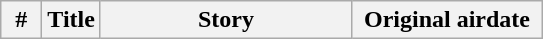<table class="wikitable plainrowheaders">
<tr>
<th width="20">#</th>
<th>Title</th>
<th width="160">Story</th>
<th width="120">Original airdate<br>





</th>
</tr>
</table>
